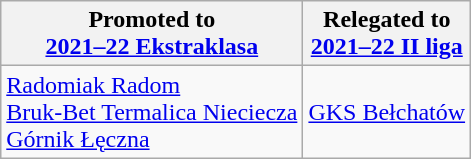<table class="wikitable">
<tr>
<th>Promoted to<br><a href='#'>2021–22 Ekstraklasa</a></th>
<th>Relegated to<br><a href='#'>2021–22 II liga</a></th>
</tr>
<tr>
<td> <a href='#'>Radomiak Radom</a><br> <a href='#'>Bruk-Bet Termalica Nieciecza</a><br> <a href='#'>Górnik Łęczna</a></td>
<td> <a href='#'>GKS Bełchatów</a></td>
</tr>
</table>
